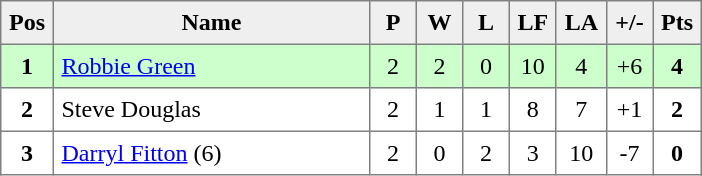<table style=border-collapse:collapse border=1 cellspacing=0 cellpadding=5>
<tr align=center bgcolor=#efefef>
<th width=20>Pos</th>
<th width=200>Name</th>
<th width=20>P</th>
<th width=20>W</th>
<th width=20>L</th>
<th width=20>LF</th>
<th width=20>LA</th>
<th width=20>+/-</th>
<th width=20>Pts</th>
</tr>
<tr align=center style="background: #ccffcc;">
<td><strong>1</strong></td>
<td align="left"> <a href='#'>Robbie Green</a></td>
<td>2</td>
<td>2</td>
<td>0</td>
<td>10</td>
<td>4</td>
<td>+6</td>
<td><strong>4</strong></td>
</tr>
<tr align=center>
<td><strong>2</strong></td>
<td align="left"> Steve Douglas</td>
<td>2</td>
<td>1</td>
<td>1</td>
<td>8</td>
<td>7</td>
<td>+1</td>
<td><strong>2</strong></td>
</tr>
<tr align=center>
<td><strong>3</strong></td>
<td align="left"> <a href='#'>Darryl Fitton</a> (6)</td>
<td>2</td>
<td>0</td>
<td>2</td>
<td>3</td>
<td>10</td>
<td>-7</td>
<td><strong>0</strong></td>
</tr>
</table>
